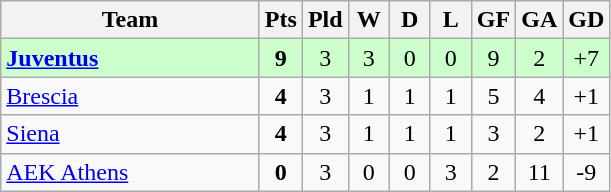<table class=wikitable style="text-align:center">
<tr>
<th width=165>Team</th>
<th width=20>Pts</th>
<th width=20>Pld</th>
<th width=20>W</th>
<th width=20>D</th>
<th width=20>L</th>
<th width=20>GF</th>
<th width=20>GA</th>
<th width=20>GD</th>
</tr>
<tr style="background:#ccffcc">
<td style="text-align:left"><strong> <a href='#'>Juventus</a></strong></td>
<td><strong>9</strong></td>
<td>3</td>
<td>3</td>
<td>0</td>
<td>0</td>
<td>9</td>
<td>2</td>
<td>+7</td>
</tr>
<tr>
<td style="text-align:left"> <a href='#'>Brescia</a></td>
<td><strong>4</strong></td>
<td>3</td>
<td>1</td>
<td>1</td>
<td>1</td>
<td>5</td>
<td>4</td>
<td>+1</td>
</tr>
<tr>
<td style="text-align:left"> <a href='#'>Siena</a></td>
<td><strong>4</strong></td>
<td>3</td>
<td>1</td>
<td>1</td>
<td>1</td>
<td>3</td>
<td>2</td>
<td>+1</td>
</tr>
<tr>
<td style="text-align:left"> <a href='#'>AEK Athens</a></td>
<td><strong>0</strong></td>
<td>3</td>
<td>0</td>
<td>0</td>
<td>3</td>
<td>2</td>
<td>11</td>
<td>-9</td>
</tr>
</table>
